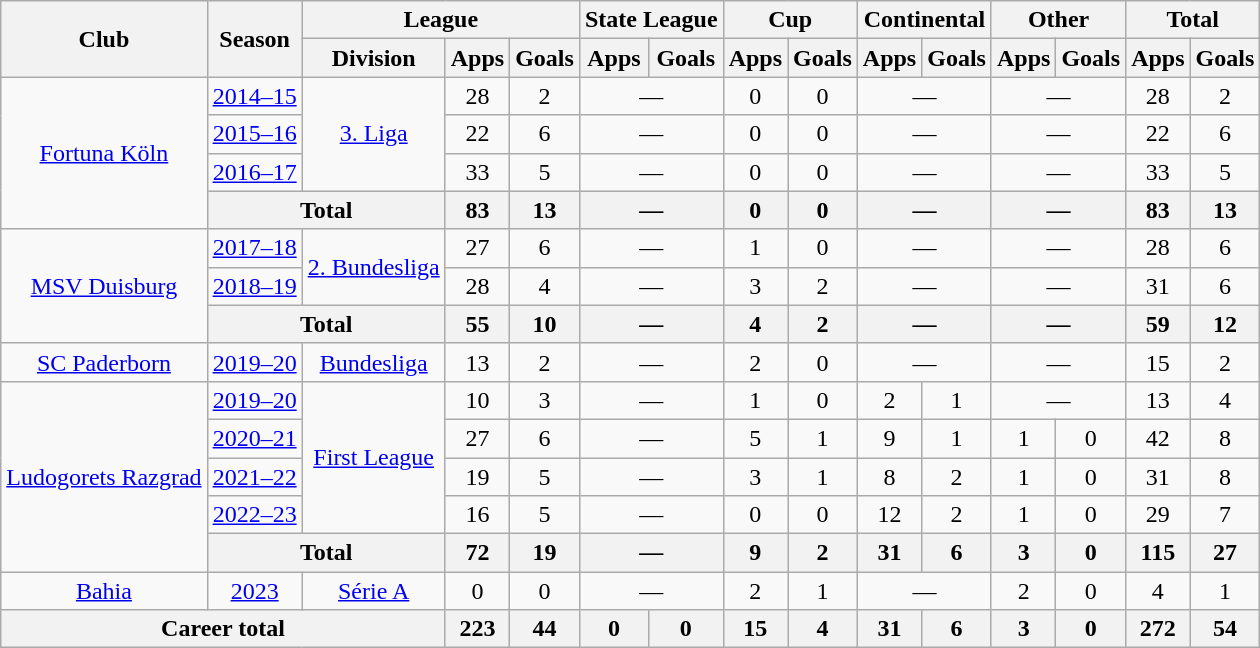<table class="wikitable" style="text-align:center">
<tr>
<th rowspan="2">Club</th>
<th rowspan="2">Season</th>
<th colspan="3">League</th>
<th colspan="2">State League</th>
<th colspan="2">Cup</th>
<th colspan="2">Continental</th>
<th colspan="2">Other</th>
<th colspan="2">Total</th>
</tr>
<tr>
<th>Division</th>
<th>Apps</th>
<th>Goals</th>
<th>Apps</th>
<th>Goals</th>
<th>Apps</th>
<th>Goals</th>
<th>Apps</th>
<th>Goals</th>
<th>Apps</th>
<th>Goals</th>
<th>Apps</th>
<th>Goals</th>
</tr>
<tr>
<td rowspan="4"><a href='#'>Fortuna Köln</a></td>
<td><a href='#'>2014–15</a></td>
<td rowspan="3"><a href='#'>3. Liga</a></td>
<td>28</td>
<td>2</td>
<td colspan="2">—</td>
<td>0</td>
<td>0</td>
<td colspan="2">—</td>
<td colspan="2">—</td>
<td>28</td>
<td>2</td>
</tr>
<tr>
<td><a href='#'>2015–16</a></td>
<td>22</td>
<td>6</td>
<td colspan="2">—</td>
<td>0</td>
<td>0</td>
<td colspan="2">—</td>
<td colspan="2">—</td>
<td>22</td>
<td>6</td>
</tr>
<tr>
<td><a href='#'>2016–17</a></td>
<td>33</td>
<td>5</td>
<td colspan="2">—</td>
<td>0</td>
<td>0</td>
<td colspan="2">—</td>
<td colspan="2">—</td>
<td>33</td>
<td>5</td>
</tr>
<tr>
<th colspan="2">Total</th>
<th>83</th>
<th>13</th>
<th colspan="2">—</th>
<th>0</th>
<th>0</th>
<th colspan="2">—</th>
<th colspan="2">—</th>
<th>83</th>
<th>13</th>
</tr>
<tr>
<td rowspan="3"><a href='#'>MSV Duisburg</a></td>
<td><a href='#'>2017–18</a></td>
<td rowspan="2"><a href='#'>2. Bundesliga</a></td>
<td>27</td>
<td>6</td>
<td colspan="2">—</td>
<td>1</td>
<td>0</td>
<td colspan="2">—</td>
<td colspan="2">—</td>
<td>28</td>
<td>6</td>
</tr>
<tr>
<td><a href='#'>2018–19</a></td>
<td>28</td>
<td>4</td>
<td colspan="2">—</td>
<td>3</td>
<td>2</td>
<td colspan="2">—</td>
<td colspan="2">—</td>
<td>31</td>
<td>6</td>
</tr>
<tr>
<th colspan="2">Total</th>
<th>55</th>
<th>10</th>
<th colspan="2">—</th>
<th>4</th>
<th>2</th>
<th colspan="2">—</th>
<th colspan="2">—</th>
<th>59</th>
<th>12</th>
</tr>
<tr>
<td><a href='#'>SC Paderborn</a></td>
<td><a href='#'>2019–20</a></td>
<td><a href='#'>Bundesliga</a></td>
<td>13</td>
<td>2</td>
<td colspan="2">—</td>
<td>2</td>
<td>0</td>
<td colspan="2">—</td>
<td colspan="2">—</td>
<td>15</td>
<td>2</td>
</tr>
<tr>
<td rowspan="5"><a href='#'>Ludogorets Razgrad</a></td>
<td><a href='#'>2019–20</a></td>
<td rowspan="4"><a href='#'>First League</a></td>
<td>10</td>
<td>3</td>
<td colspan="2">—</td>
<td>1</td>
<td>0</td>
<td>2</td>
<td>1</td>
<td colspan="2">—</td>
<td>13</td>
<td>4</td>
</tr>
<tr>
<td><a href='#'>2020–21</a></td>
<td>27</td>
<td>6</td>
<td colspan="2">—</td>
<td>5</td>
<td>1</td>
<td>9</td>
<td>1</td>
<td>1</td>
<td>0</td>
<td>42</td>
<td>8</td>
</tr>
<tr>
<td><a href='#'>2021–22</a></td>
<td>19</td>
<td>5</td>
<td colspan="2">—</td>
<td>3</td>
<td>1</td>
<td>8</td>
<td>2</td>
<td>1</td>
<td>0</td>
<td>31</td>
<td>8</td>
</tr>
<tr>
<td><a href='#'>2022–23</a></td>
<td>16</td>
<td>5</td>
<td colspan="2">—</td>
<td>0</td>
<td>0</td>
<td>12</td>
<td>2</td>
<td>1</td>
<td>0</td>
<td>29</td>
<td>7</td>
</tr>
<tr>
<th colspan="2">Total</th>
<th>72</th>
<th>19</th>
<th colspan="2">—</th>
<th>9</th>
<th>2</th>
<th>31</th>
<th>6</th>
<th>3</th>
<th>0</th>
<th>115</th>
<th>27</th>
</tr>
<tr>
<td><a href='#'>Bahia</a></td>
<td><a href='#'>2023</a></td>
<td><a href='#'>Série A</a></td>
<td>0</td>
<td>0</td>
<td colspan="2">—</td>
<td>2</td>
<td>1</td>
<td colspan="2">—</td>
<td>2</td>
<td>0</td>
<td>4</td>
<td>1</td>
</tr>
<tr>
<th colspan="3"><strong>Career total</strong></th>
<th>223</th>
<th>44</th>
<th>0</th>
<th>0</th>
<th>15</th>
<th>4</th>
<th>31</th>
<th>6</th>
<th>3</th>
<th>0</th>
<th>272</th>
<th>54</th>
</tr>
</table>
